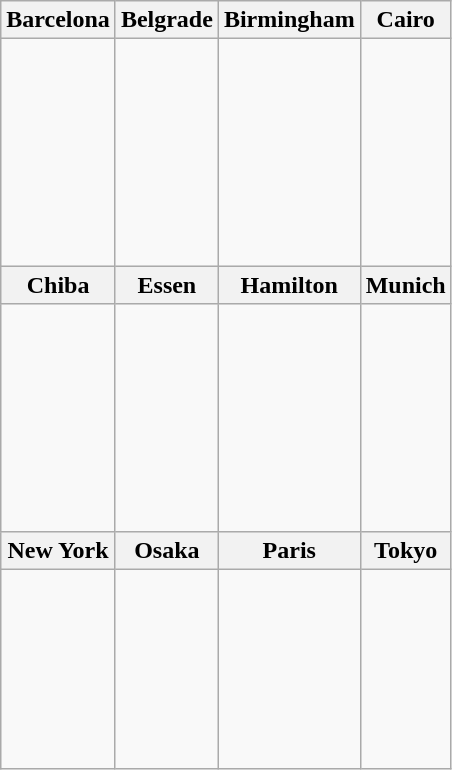<table class="wikitable">
<tr>
<th>Barcelona</th>
<th>Belgrade</th>
<th>Birmingham</th>
<th>Cairo</th>
</tr>
<tr>
<td><br><br><br><br><br><br><br></td>
<td><br><br><br><br><br><br><br></td>
<td><br><br><br><br><br><br><br> <br></td>
<td><br><br><br><br><br><br><br></td>
</tr>
<tr>
<th>Chiba</th>
<th>Essen</th>
<th>Hamilton</th>
<th>Munich</th>
</tr>
<tr>
<td><br><br><br><br><br><br><br> <br></td>
<td><br><br><br><br><br><br><br> <br></td>
<td><br><br><br><br><br><br><br></td>
<td><br><br><br><br><br><br><br> <br></td>
</tr>
<tr>
<th>New York</th>
<th>Osaka</th>
<th>Paris</th>
<th>Tokyo</th>
</tr>
<tr>
<td><br><br><br><br><br><br><br></td>
<td><br><br><br><br><br><br><br></td>
<td><br><br><br><br><br><br><br></td>
<td><br><br><br><br><br><br><br></td>
</tr>
</table>
